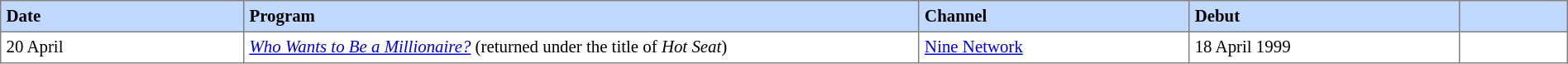<table border="1" cellpadding="4" cellspacing="0"  style="text-align:left; font-size:87%; border-collapse:collapse; width:100%;">
<tr style="background:#C1D8FF;">
<th width=9%>Date</th>
<th style="width:25%;">Program</th>
<th style="width:10%;">Channel</th>
<th style="width:10%;">Debut</th>
<th width=4%></th>
</tr>
<tr>
<td>20 April</td>
<td><em><a href='#'>Who Wants to Be a Millionaire?</a></em> (returned under the title of <em>Hot Seat</em>)</td>
<td><a href='#'>Nine Network</a></td>
<td>18 April 1999</td>
<td></td>
</tr>
</table>
